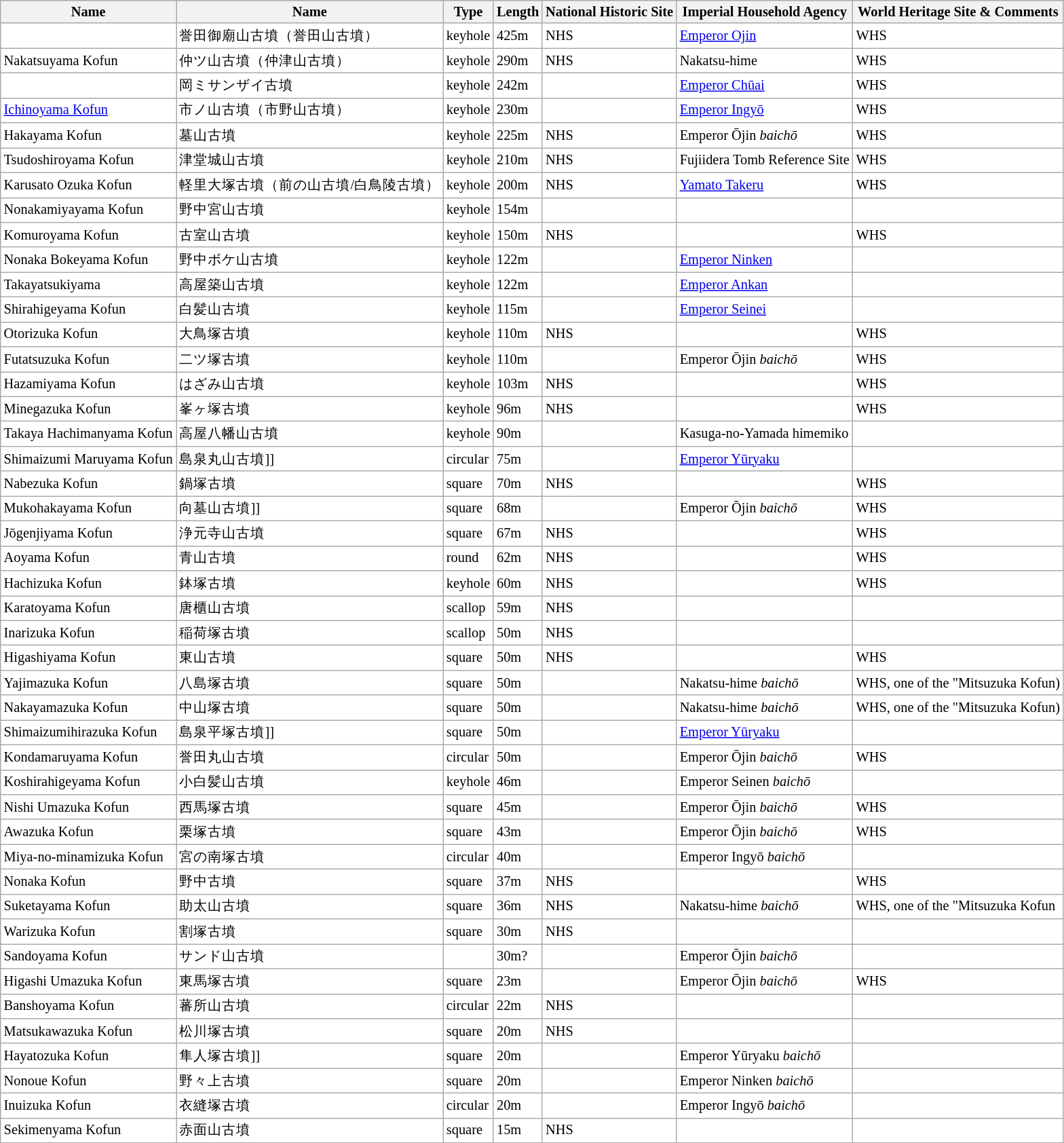<table class="wikitable" style="background:#ffffff;white-space:nowrap;font-size:85%">
<tr>
<th>Name</th>
<th>Name</th>
<th>Type</th>
<th>Length</th>
<th>National Historic Site</th>
<th>Imperial Household Agency</th>
<th>World Heritage Site & Comments</th>
</tr>
<tr>
<td></td>
<td>誉田御廟山古墳（誉田山古墳）</td>
<td>keyhole</td>
<td>425m</td>
<td>NHS</td>
<td><a href='#'>Emperor Ojin</a></td>
<td>WHS</td>
</tr>
<tr>
<td>Nakatsuyama Kofun</td>
<td>仲ツ山古墳（仲津山古墳）</td>
<td>keyhole</td>
<td>290m</td>
<td>NHS</td>
<td>Nakatsu-hime</td>
<td>WHS</td>
</tr>
<tr>
<td></td>
<td>岡ミサンザイ古墳</td>
<td>keyhole</td>
<td>242m</td>
<td></td>
<td><a href='#'>Emperor Chūai</a></td>
<td>WHS</td>
</tr>
<tr>
<td><a href='#'>Ichinoyama Kofun</a></td>
<td>市ノ山古墳（市野山古墳）</td>
<td>keyhole</td>
<td>230m</td>
<td></td>
<td><a href='#'>Emperor Ingyō</a></td>
<td>WHS</td>
</tr>
<tr>
<td>Hakayama Kofun</td>
<td>墓山古墳</td>
<td>keyhole</td>
<td>225m</td>
<td>NHS</td>
<td>Emperor Ōjin <em>baichō</em></td>
<td>WHS</td>
</tr>
<tr>
<td>Tsudoshiroyama Kofun</td>
<td>津堂城山古墳</td>
<td>keyhole</td>
<td>210m</td>
<td>NHS</td>
<td>Fujiidera Tomb Reference Site</td>
<td>WHS</td>
</tr>
<tr>
<td>Karusato Ozuka Kofun</td>
<td>軽里大塚古墳（前の山古墳/白鳥陵古墳）</td>
<td>keyhole</td>
<td>200m</td>
<td>NHS</td>
<td><a href='#'>Yamato Takeru</a></td>
<td>WHS</td>
</tr>
<tr>
<td>Nonakamiyayama Kofun</td>
<td>野中宮山古墳</td>
<td>keyhole</td>
<td>154m</td>
<td></td>
<td></td>
<td></td>
</tr>
<tr>
<td>Komuroyama Kofun</td>
<td>古室山古墳</td>
<td>keyhole</td>
<td>150m</td>
<td>NHS</td>
<td></td>
<td>WHS</td>
</tr>
<tr>
<td>Nonaka Bokeyama Kofun</td>
<td>野中ボケ山古墳</td>
<td>keyhole</td>
<td>122m</td>
<td></td>
<td><a href='#'>Emperor Ninken</a></td>
<td></td>
</tr>
<tr>
<td>Takayatsukiyama</td>
<td>高屋築山古墳</td>
<td>keyhole</td>
<td>122m</td>
<td></td>
<td><a href='#'>Emperor Ankan</a></td>
<td></td>
</tr>
<tr>
<td>Shirahigeyama Kofun</td>
<td>白髪山古墳</td>
<td>keyhole</td>
<td>115m</td>
<td></td>
<td><a href='#'>Emperor Seinei</a></td>
<td></td>
</tr>
<tr>
<td>Otorizuka Kofun</td>
<td>大鳥塚古墳</td>
<td>keyhole</td>
<td>110m</td>
<td>NHS</td>
<td></td>
<td>WHS</td>
</tr>
<tr>
<td>Futatsuzuka Kofun</td>
<td>二ツ塚古墳</td>
<td>keyhole</td>
<td>110m</td>
<td></td>
<td>Emperor Ōjin <em>baichō</em></td>
<td>WHS</td>
</tr>
<tr>
<td>Hazamiyama Kofun</td>
<td>はざみ山古墳</td>
<td>keyhole</td>
<td>103m</td>
<td>NHS</td>
<td></td>
<td>WHS</td>
</tr>
<tr>
<td>Minegazuka Kofun</td>
<td>峯ヶ塚古墳</td>
<td>keyhole</td>
<td>96m</td>
<td>NHS</td>
<td></td>
<td>WHS</td>
</tr>
<tr>
<td>Takaya Hachimanyama Kofun</td>
<td>高屋八幡山古墳</td>
<td>keyhole</td>
<td>90m</td>
<td></td>
<td>Kasuga-no-Yamada himemiko</td>
<td></td>
</tr>
<tr>
<td>Shimaizumi Maruyama Kofun</td>
<td>島泉丸山古墳]]</td>
<td>circular</td>
<td>75m</td>
<td></td>
<td><a href='#'>Emperor Yūryaku</a></td>
<td></td>
</tr>
<tr>
<td>Nabezuka Kofun</td>
<td>鍋塚古墳</td>
<td>square</td>
<td>70m</td>
<td>NHS</td>
<td></td>
<td>WHS</td>
</tr>
<tr>
<td>Mukohakayama Kofun</td>
<td>向墓山古墳]]</td>
<td>square</td>
<td>68m</td>
<td></td>
<td>Emperor Ōjin <em>baichō</em></td>
<td>WHS</td>
</tr>
<tr>
<td>Jōgenjiyama Kofun</td>
<td>浄元寺山古墳</td>
<td>square</td>
<td>67m</td>
<td>NHS</td>
<td></td>
<td>WHS</td>
</tr>
<tr>
<td>Aoyama Kofun</td>
<td>青山古墳</td>
<td>round</td>
<td>62m</td>
<td>NHS</td>
<td></td>
<td>WHS</td>
</tr>
<tr>
<td>Hachizuka Kofun</td>
<td>鉢塚古墳</td>
<td>keyhole</td>
<td>60m</td>
<td>NHS</td>
<td></td>
<td>WHS</td>
</tr>
<tr>
<td>Karatoyama Kofun</td>
<td>唐櫃山古墳</td>
<td>scallop</td>
<td>59m</td>
<td>NHS</td>
<td></td>
<td></td>
</tr>
<tr>
<td>Inarizuka Kofun</td>
<td>稲荷塚古墳</td>
<td>scallop</td>
<td>50m</td>
<td>NHS</td>
<td></td>
<td></td>
</tr>
<tr>
<td>Higashiyama Kofun</td>
<td>東山古墳</td>
<td>square</td>
<td>50m</td>
<td>NHS</td>
<td></td>
<td>WHS</td>
</tr>
<tr>
<td>Yajimazuka Kofun</td>
<td>八島塚古墳</td>
<td>square</td>
<td>50m</td>
<td></td>
<td>Nakatsu-hime <em>baichō</em></td>
<td>WHS, one of the "Mitsuzuka Kofun)</td>
</tr>
<tr>
<td>Nakayamazuka  Kofun</td>
<td>中山塚古墳</td>
<td>square</td>
<td>50m</td>
<td></td>
<td>Nakatsu-hime <em>baichō</em></td>
<td>WHS, one of the "Mitsuzuka Kofun)</td>
</tr>
<tr>
<td>Shimaizumihirazuka Kofun</td>
<td>島泉平塚古墳]]</td>
<td>square</td>
<td>50m</td>
<td></td>
<td><a href='#'>Emperor Yūryaku</a></td>
<td></td>
</tr>
<tr>
<td>Kondamaruyama Kofun</td>
<td>誉田丸山古墳</td>
<td>circular</td>
<td>50m</td>
<td></td>
<td>Emperor Ōjin <em>baichō</em></td>
<td>WHS</td>
</tr>
<tr>
<td>Koshirahigeyama Kofun</td>
<td>小白髪山古墳</td>
<td>keyhole</td>
<td>46m</td>
<td></td>
<td>Emperor Seinen <em>baichō</em></td>
<td></td>
</tr>
<tr>
<td>Nishi Umazuka Kofun</td>
<td>西馬塚古墳</td>
<td>square</td>
<td>45m</td>
<td></td>
<td>Emperor Ōjin <em>baichō</em></td>
<td>WHS</td>
</tr>
<tr>
<td>Awazuka Kofun</td>
<td>栗塚古墳</td>
<td>square</td>
<td>43m</td>
<td></td>
<td>Emperor Ōjin <em>baichō</em></td>
<td>WHS</td>
</tr>
<tr>
<td>Miya-no-minamizuka Kofun</td>
<td>宮の南塚古墳</td>
<td>circular</td>
<td>40m</td>
<td></td>
<td>Emperor Ingyō <em>baichō</em></td>
<td></td>
</tr>
<tr>
<td>Nonaka Kofun</td>
<td>野中古墳</td>
<td>square</td>
<td>37m</td>
<td>NHS</td>
<td></td>
<td>WHS</td>
</tr>
<tr>
<td>Suketayama Kofun</td>
<td>助太山古墳</td>
<td>square</td>
<td>36m</td>
<td>NHS</td>
<td>Nakatsu-hime <em>baichō</em></td>
<td>WHS, one of the "Mitsuzuka Kofun</td>
</tr>
<tr>
<td>Warizuka Kofun</td>
<td>割塚古墳</td>
<td>square</td>
<td>30m</td>
<td>NHS</td>
<td></td>
<td></td>
</tr>
<tr>
<td>Sandoyama Kofun</td>
<td>サンド山古墳</td>
<td></td>
<td>30m?</td>
<td></td>
<td>Emperor Ōjin <em>baichō</em></td>
<td></td>
</tr>
<tr>
<td>Higashi Umazuka Kofun</td>
<td>東馬塚古墳</td>
<td>square</td>
<td>23m</td>
<td></td>
<td>Emperor Ōjin <em>baichō</em></td>
<td>WHS</td>
</tr>
<tr>
<td>Banshoyama Kofun</td>
<td>蕃所山古墳</td>
<td>circular</td>
<td>22m</td>
<td>NHS</td>
<td></td>
<td></td>
</tr>
<tr>
<td>Matsukawazuka Kofun</td>
<td>松川塚古墳</td>
<td>square</td>
<td>20m</td>
<td>NHS</td>
<td></td>
<td></td>
</tr>
<tr>
<td>Hayatozuka Kofun</td>
<td>隼人塚古墳]]</td>
<td>square</td>
<td>20m</td>
<td></td>
<td>Emperor Yūryaku <em>baichō</em></td>
<td></td>
</tr>
<tr>
<td>Nonoue Kofun</td>
<td>野々上古墳</td>
<td>square</td>
<td>20m</td>
<td></td>
<td>Emperor Ninken <em>baichō</em></td>
<td></td>
</tr>
<tr>
<td>Inuizuka Kofun</td>
<td>衣縫塚古墳</td>
<td>circular</td>
<td>20m</td>
<td></td>
<td>Emperor Ingyō <em>baichō</em></td>
<td></td>
</tr>
<tr>
<td>Sekimenyama Kofun</td>
<td>赤面山古墳</td>
<td>square</td>
<td>15m</td>
<td>NHS</td>
<td></td>
<td></td>
</tr>
</table>
